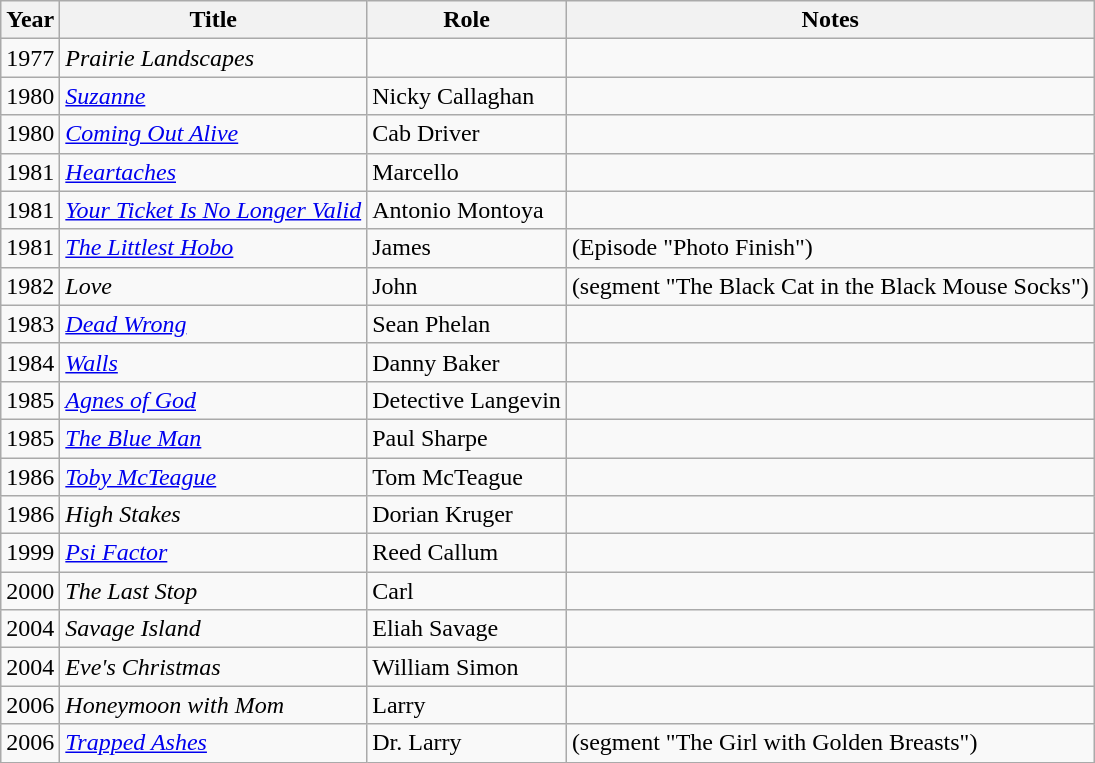<table class="wikitable sortable">
<tr>
<th>Year</th>
<th>Title</th>
<th>Role</th>
<th class="unsortable">Notes</th>
</tr>
<tr>
<td>1977</td>
<td><em>Prairie Landscapes</em></td>
<td></td>
<td></td>
</tr>
<tr>
<td>1980</td>
<td><em><a href='#'>Suzanne</a></em></td>
<td>Nicky Callaghan</td>
<td></td>
</tr>
<tr>
<td>1980</td>
<td><em><a href='#'>Coming Out Alive</a></em></td>
<td>Cab Driver</td>
<td></td>
</tr>
<tr>
<td>1981</td>
<td><em><a href='#'>Heartaches</a></em></td>
<td>Marcello</td>
<td></td>
</tr>
<tr>
<td>1981</td>
<td><em><a href='#'>Your Ticket Is No Longer Valid</a></em></td>
<td>Antonio Montoya</td>
<td></td>
</tr>
<tr>
<td>1981</td>
<td data-sort-value="Littlest Hobo, The"><em><a href='#'>The Littlest Hobo</a></em></td>
<td>James</td>
<td>(Episode "Photo Finish")</td>
</tr>
<tr>
<td>1982</td>
<td><em>Love</em></td>
<td>John</td>
<td>(segment "The Black Cat in the Black Mouse Socks")</td>
</tr>
<tr>
<td>1983</td>
<td><em><a href='#'>Dead Wrong</a></em></td>
<td>Sean Phelan</td>
<td></td>
</tr>
<tr>
<td>1984</td>
<td><em><a href='#'>Walls</a></em></td>
<td>Danny Baker</td>
<td></td>
</tr>
<tr>
<td>1985</td>
<td><em><a href='#'>Agnes of God</a></em></td>
<td>Detective Langevin</td>
<td></td>
</tr>
<tr>
<td>1985</td>
<td data-sort-value="Blue Man, The"><em><a href='#'>The Blue Man</a></em></td>
<td>Paul Sharpe</td>
<td></td>
</tr>
<tr>
<td>1986</td>
<td><em><a href='#'>Toby McTeague</a></em></td>
<td>Tom McTeague</td>
<td></td>
</tr>
<tr>
<td>1986</td>
<td><em>High Stakes</em></td>
<td>Dorian Kruger</td>
<td></td>
</tr>
<tr>
<td>1999</td>
<td><em><a href='#'>Psi Factor</a></em></td>
<td>Reed Callum</td>
<td></td>
</tr>
<tr>
<td>2000</td>
<td data-sort-value="Last Stop, The"><em>The Last Stop</em></td>
<td>Carl</td>
<td></td>
</tr>
<tr>
<td>2004</td>
<td><em>Savage Island</em></td>
<td>Eliah Savage</td>
<td></td>
</tr>
<tr>
<td>2004</td>
<td><em>Eve's Christmas</em></td>
<td>William Simon</td>
<td></td>
</tr>
<tr>
<td>2006</td>
<td><em>Honeymoon with Mom</em></td>
<td>Larry</td>
<td></td>
</tr>
<tr>
<td>2006</td>
<td><em><a href='#'>Trapped Ashes</a></em></td>
<td>Dr. Larry</td>
<td>(segment "The Girl with Golden Breasts")</td>
</tr>
</table>
